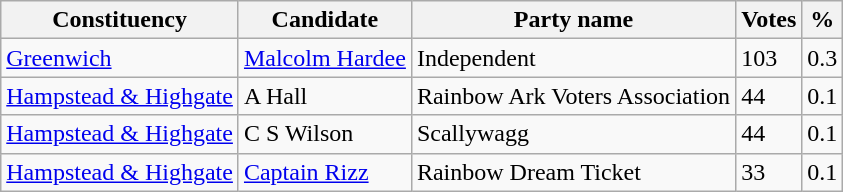<table class="wikitable">
<tr>
<th>Constituency</th>
<th>Candidate</th>
<th>Party name</th>
<th>Votes</th>
<th>%</th>
</tr>
<tr>
<td><a href='#'>Greenwich</a></td>
<td><a href='#'>Malcolm Hardee</a></td>
<td>Independent</td>
<td>103</td>
<td>0.3</td>
</tr>
<tr>
<td><a href='#'>Hampstead & Highgate</a></td>
<td>A Hall</td>
<td>Rainbow Ark Voters Association</td>
<td>44</td>
<td>0.1</td>
</tr>
<tr>
<td><a href='#'>Hampstead & Highgate</a></td>
<td>C S Wilson</td>
<td>Scallywagg</td>
<td>44</td>
<td>0.1</td>
</tr>
<tr>
<td><a href='#'>Hampstead & Highgate</a></td>
<td><a href='#'>Captain Rizz</a></td>
<td>Rainbow Dream Ticket</td>
<td>33</td>
<td>0.1</td>
</tr>
</table>
